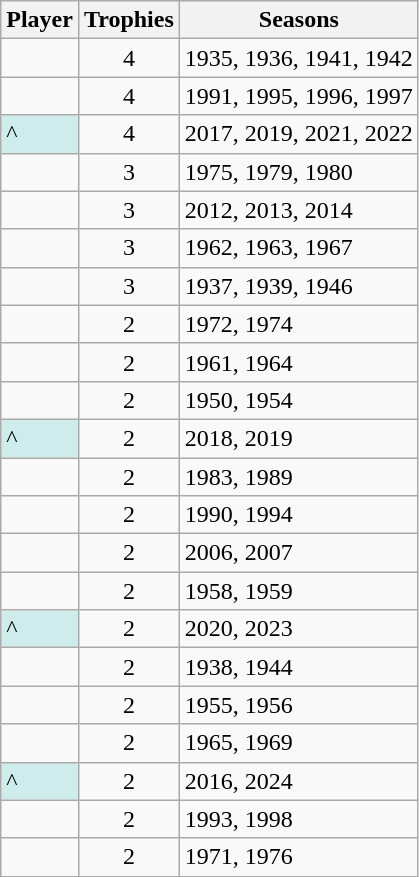<table class="wikitable sortable">
<tr>
<th>Player</th>
<th>Trophies</th>
<th>Seasons</th>
</tr>
<tr>
<td></td>
<td style="text-align:center;">4</td>
<td>1935, 1936, 1941, 1942</td>
</tr>
<tr>
<td></td>
<td style="text-align:center;">4</td>
<td>1991, 1995, 1996, 1997</td>
</tr>
<tr>
<td style="text-align:left; background:#cfecec;">^</td>
<td style="text-align:center;">4</td>
<td>2017, 2019, 2021, 2022</td>
</tr>
<tr>
<td></td>
<td style="text-align:center;">3</td>
<td>1975, 1979, 1980</td>
</tr>
<tr>
<td></td>
<td style="text-align:center;">3</td>
<td>2012, 2013, 2014</td>
</tr>
<tr>
<td></td>
<td style="text-align:center;">3</td>
<td>1962, 1963, 1967</td>
</tr>
<tr>
<td></td>
<td style="text-align:center;">3</td>
<td>1937, 1939, 1946</td>
</tr>
<tr>
<td></td>
<td style="text-align:center;">2</td>
<td>1972, 1974</td>
</tr>
<tr>
<td></td>
<td style="text-align:center;">2</td>
<td>1961, 1964</td>
</tr>
<tr>
<td></td>
<td style="text-align:center;">2</td>
<td>1950, 1954</td>
</tr>
<tr>
<td style="text-align:left; background:#cfecec;">^</td>
<td style="text-align:center;">2</td>
<td>2018, 2019</td>
</tr>
<tr>
<td></td>
<td style="text-align:center;">2</td>
<td>1983, 1989</td>
</tr>
<tr>
<td></td>
<td style="text-align:center;">2</td>
<td>1990, 1994</td>
</tr>
<tr>
<td></td>
<td style="text-align:center;">2</td>
<td>2006, 2007</td>
</tr>
<tr>
<td></td>
<td style="text-align:center;">2</td>
<td>1958, 1959</td>
</tr>
<tr>
<td style="text-align:left; background:#cfecec;">^</td>
<td style="text-align:center;">2</td>
<td>2020, 2023</td>
</tr>
<tr>
<td></td>
<td style="text-align:center;">2</td>
<td>1938, 1944</td>
</tr>
<tr>
<td></td>
<td style="text-align:center;">2</td>
<td>1955, 1956</td>
</tr>
<tr>
<td></td>
<td style="text-align:center;">2</td>
<td>1965, 1969</td>
</tr>
<tr>
<td style="text-align:left; background:#cfecec;">^</td>
<td style="text-align:center;">2</td>
<td>2016, 2024</td>
</tr>
<tr>
<td></td>
<td style="text-align:center;">2</td>
<td>1993, 1998</td>
</tr>
<tr>
<td></td>
<td style="text-align:center;">2</td>
<td>1971, 1976</td>
</tr>
</table>
